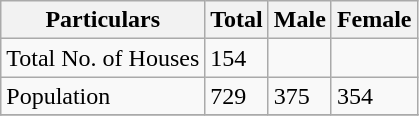<table class="wikitable sortable">
<tr>
<th>Particulars</th>
<th>Total</th>
<th>Male</th>
<th>Female</th>
</tr>
<tr>
<td>Total No. of Houses</td>
<td>154</td>
<td></td>
<td></td>
</tr>
<tr>
<td>Population</td>
<td>729</td>
<td>375</td>
<td>354</td>
</tr>
<tr>
</tr>
</table>
